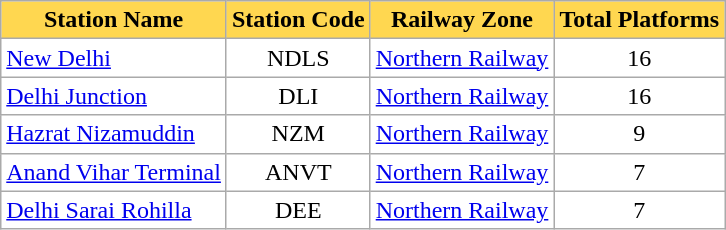<table class="wikitable sortable" style="background:#fff;">
<tr>
<th style="background:#ffd750;">Station Name</th>
<th style="background:#ffd750;">Station Code</th>
<th style="background:#ffd750;">Railway Zone</th>
<th style="background:#ffd750;">Total Platforms</th>
</tr>
<tr>
<td><a href='#'>New Delhi</a></td>
<td style="text-align:center;">NDLS</td>
<td style="text-align:center;"><a href='#'>Northern Railway</a></td>
<td style="text-align:center;">16</td>
</tr>
<tr>
<td><a href='#'>Delhi Junction</a></td>
<td style="text-align:center;">DLI</td>
<td style="text-align:center;"><a href='#'>Northern Railway</a></td>
<td style="text-align:center;">16</td>
</tr>
<tr>
<td><a href='#'>Hazrat Nizamuddin</a></td>
<td style="text-align:center;">NZM</td>
<td style="text-align:center;"><a href='#'>Northern Railway</a></td>
<td style="text-align:center;">9</td>
</tr>
<tr>
<td><a href='#'>Anand Vihar Terminal</a></td>
<td style="text-align:center;">ANVT</td>
<td style="text-align:center;"><a href='#'>Northern Railway</a></td>
<td style="text-align:center;">7</td>
</tr>
<tr>
<td><a href='#'>Delhi Sarai Rohilla</a></td>
<td style="text-align:center;">DEE</td>
<td style="text-align:center;"><a href='#'>Northern Railway</a></td>
<td style="text-align:center;">7</td>
</tr>
</table>
